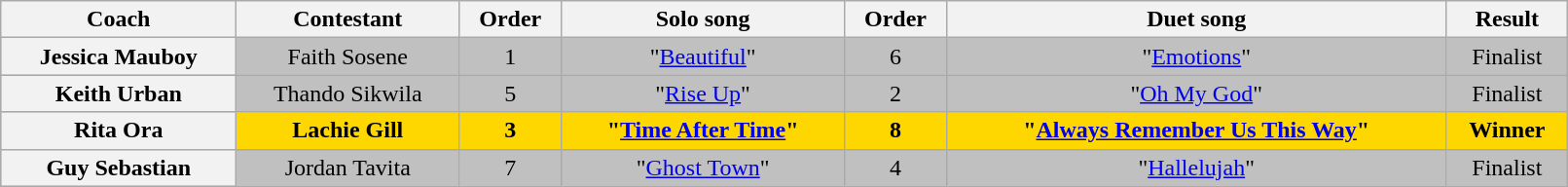<table class="wikitable" style="text-align:center; width:85%">
<tr>
<th>Coach</th>
<th>Contestant</th>
<th>Order</th>
<th>Solo song</th>
<th>Order</th>
<th>Duet song</th>
<th>Result</th>
</tr>
<tr style="background:silver;">
<th scope="row"><strong>Jessica Mauboy</strong></th>
<td>Faith Sosene</td>
<td>1</td>
<td>"<a href='#'>Beautiful</a>"</td>
<td>6</td>
<td>"<a href='#'>Emotions</a>"</td>
<td>Finalist</td>
</tr>
<tr style="background:silver;">
<th scope="row"><strong>Keith Urban</strong></th>
<td>Thando Sikwila</td>
<td>5</td>
<td>"<a href='#'>Rise Up</a>"</td>
<td>2</td>
<td>"<a href='#'>Oh My God</a>"</td>
<td>Finalist</td>
</tr>
<tr style="background:gold;">
<th scope="row"><strong>Rita Ora</strong></th>
<td><strong>Lachie Gill</strong></td>
<td><strong>3</strong></td>
<td><strong>"<a href='#'>Time After Time</a>"</strong></td>
<td><strong>8</strong></td>
<td><strong>"<a href='#'>Always Remember Us This Way</a>"</strong></td>
<td><strong>Winner</strong></td>
</tr>
<tr style="background:silver;">
<th scope="row"><strong>Guy Sebastian</strong></th>
<td>Jordan Tavita</td>
<td>7</td>
<td>"<a href='#'>Ghost Town</a>"</td>
<td>4</td>
<td>"<a href='#'>Hallelujah</a>"</td>
<td>Finalist</td>
</tr>
</table>
